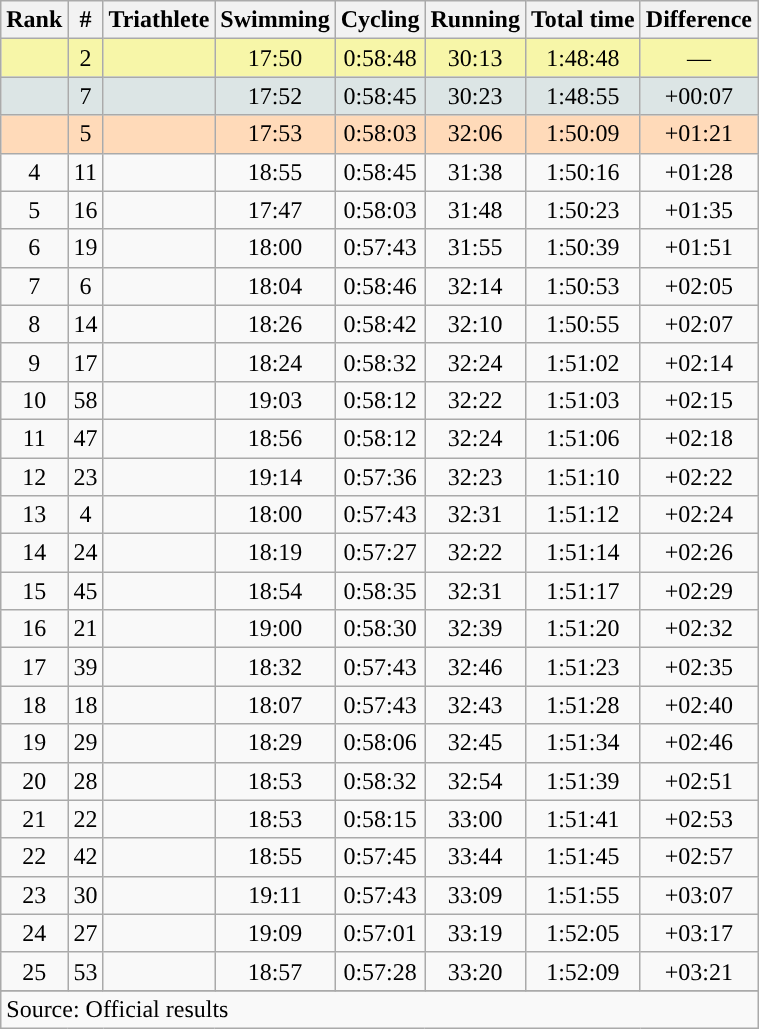<table class="wikitable sortable" style="text-align:center">
<tr>
<th data-sort-type="number">Rank</th>
<th>#</th>
<th>Triathlete</th>
<th>Swimming</th>
<th>Cycling</th>
<th>Running</th>
<th>Total time</th>
<th>Difference</th>
</tr>
<tr style="background:#F7F6A8;”">
<td></td>
<td>2</td>
<td align=left></td>
<td>17:50</td>
<td>0:58:48</td>
<td>30:13</td>
<td>1:48:48</td>
<td>—</td>
</tr>
<tr style="background:#DCE5E5;”">
<td></td>
<td>7</td>
<td align=left></td>
<td>17:52</td>
<td>0:58:45</td>
<td>30:23</td>
<td>1:48:55</td>
<td>+00:07</td>
</tr>
<tr style="background:#FFDAB9;">
<td></td>
<td>5</td>
<td align=left></td>
<td>17:53</td>
<td>0:58:03</td>
<td>32:06</td>
<td>1:50:09</td>
<td>+01:21</td>
</tr>
<tr>
<td>4</td>
<td>11</td>
<td align=left></td>
<td>18:55</td>
<td>0:58:45</td>
<td>31:38</td>
<td>1:50:16</td>
<td>+01:28</td>
</tr>
<tr>
<td>5</td>
<td>16</td>
<td align=left></td>
<td>17:47</td>
<td>0:58:03</td>
<td>31:48</td>
<td>1:50:23</td>
<td>+01:35</td>
</tr>
<tr>
<td>6</td>
<td>19</td>
<td align=left></td>
<td>18:00</td>
<td>0:57:43</td>
<td>31:55</td>
<td>1:50:39</td>
<td>+01:51</td>
</tr>
<tr>
<td>7</td>
<td>6</td>
<td align=left></td>
<td>18:04</td>
<td>0:58:46</td>
<td>32:14</td>
<td>1:50:53</td>
<td>+02:05</td>
</tr>
<tr>
<td>8</td>
<td>14</td>
<td align=left></td>
<td>18:26</td>
<td>0:58:42</td>
<td>32:10</td>
<td>1:50:55</td>
<td>+02:07</td>
</tr>
<tr>
<td>9</td>
<td>17</td>
<td align=left></td>
<td>18:24</td>
<td>0:58:32</td>
<td>32:24</td>
<td>1:51:02</td>
<td>+02:14</td>
</tr>
<tr>
<td>10</td>
<td>58</td>
<td align=left></td>
<td>19:03</td>
<td>0:58:12</td>
<td>32:22</td>
<td>1:51:03</td>
<td>+02:15</td>
</tr>
<tr>
<td>11</td>
<td>47</td>
<td align=left></td>
<td>18:56</td>
<td>0:58:12</td>
<td>32:24</td>
<td>1:51:06</td>
<td>+02:18</td>
</tr>
<tr>
<td>12</td>
<td>23</td>
<td align=left></td>
<td>19:14</td>
<td>0:57:36</td>
<td>32:23</td>
<td>1:51:10</td>
<td>+02:22</td>
</tr>
<tr>
<td>13</td>
<td>4</td>
<td align=left></td>
<td>18:00</td>
<td>0:57:43</td>
<td>32:31</td>
<td>1:51:12</td>
<td>+02:24</td>
</tr>
<tr>
<td>14</td>
<td>24</td>
<td align=left></td>
<td>18:19</td>
<td>0:57:27</td>
<td>32:22</td>
<td>1:51:14</td>
<td>+02:26</td>
</tr>
<tr>
<td>15</td>
<td>45</td>
<td align=left></td>
<td>18:54</td>
<td>0:58:35</td>
<td>32:31</td>
<td>1:51:17</td>
<td>+02:29</td>
</tr>
<tr>
<td>16</td>
<td>21</td>
<td align=left></td>
<td>19:00</td>
<td>0:58:30</td>
<td>32:39</td>
<td>1:51:20</td>
<td>+02:32</td>
</tr>
<tr>
<td>17</td>
<td>39</td>
<td align=left></td>
<td>18:32</td>
<td>0:57:43</td>
<td>32:46</td>
<td>1:51:23</td>
<td>+02:35</td>
</tr>
<tr>
<td>18</td>
<td>18</td>
<td align=left></td>
<td>18:07</td>
<td>0:57:43</td>
<td>32:43</td>
<td>1:51:28</td>
<td>+02:40</td>
</tr>
<tr>
<td>19</td>
<td>29</td>
<td align=left></td>
<td>18:29</td>
<td>0:58:06</td>
<td>32:45</td>
<td>1:51:34</td>
<td>+02:46</td>
</tr>
<tr>
<td>20</td>
<td>28</td>
<td align=left></td>
<td>18:53</td>
<td>0:58:32</td>
<td>32:54</td>
<td>1:51:39</td>
<td>+02:51</td>
</tr>
<tr>
<td>21</td>
<td>22</td>
<td align=left></td>
<td>18:53</td>
<td>0:58:15</td>
<td>33:00</td>
<td>1:51:41</td>
<td>+02:53</td>
</tr>
<tr>
<td>22</td>
<td>42</td>
<td align=left></td>
<td>18:55</td>
<td>0:57:45</td>
<td>33:44</td>
<td>1:51:45</td>
<td>+02:57</td>
</tr>
<tr>
<td>23</td>
<td>30</td>
<td align=left></td>
<td>19:11</td>
<td>0:57:43</td>
<td>33:09</td>
<td>1:51:55</td>
<td>+03:07</td>
</tr>
<tr>
<td>24</td>
<td>27</td>
<td align=left></td>
<td>19:09</td>
<td>0:57:01</td>
<td>33:19</td>
<td>1:52:05</td>
<td>+03:17</td>
</tr>
<tr>
<td>25</td>
<td>53</td>
<td align=left></td>
<td>18:57</td>
<td>0:57:28</td>
<td>33:20</td>
<td>1:52:09</td>
<td>+03:21</td>
</tr>
<tr>
</tr>
<tr class="sortbottom">
<td colspan="9" style="text-align:left;">Source: Official results</td>
</tr>
</table>
